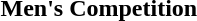<table>
<tr>
<td><strong>Men's Competition</strong></td>
<td></td>
<td></td>
<td></td>
</tr>
<tr>
</tr>
</table>
